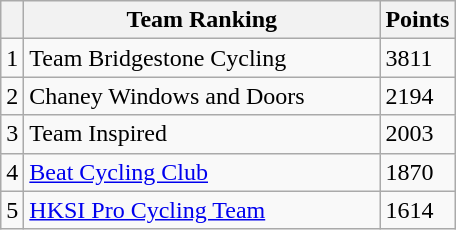<table class="wikitable col3right">
<tr>
<th></th>
<th style="width:230px; white-space:nowrap;">Team Ranking</th>
<th style="width:20px;">Points</th>
</tr>
<tr>
<td>1</td>
<td> Team Bridgestone Cycling</td>
<td>3811</td>
</tr>
<tr>
<td>2</td>
<td> Chaney Windows and Doors</td>
<td>2194</td>
</tr>
<tr>
<td>3</td>
<td> Team Inspired</td>
<td>2003</td>
</tr>
<tr>
<td>4</td>
<td> <a href='#'>Beat Cycling Club</a></td>
<td>1870</td>
</tr>
<tr>
<td>5</td>
<td> <a href='#'>HKSI Pro Cycling Team</a></td>
<td>1614</td>
</tr>
</table>
